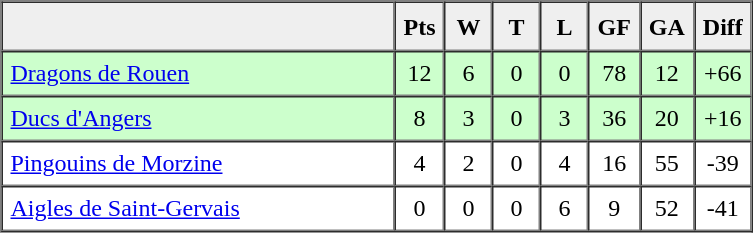<table border=1 cellpadding=5 cellspacing=0>
<tr>
<th bgcolor="#efefef" width="250">　</th>
<th bgcolor="#efefef" width="20">Pts</th>
<th bgcolor="#efefef" width="20">W</th>
<th bgcolor="#efefef" width="20">T</th>
<th bgcolor="#efefef" width="20">L</th>
<th bgcolor="#efefef" width="20">GF</th>
<th bgcolor="#efefef" width="20">GA</th>
<th bgcolor="#efefef" width="20">Diff</th>
</tr>
<tr align=center bgcolor="#ccffcc">
<td align=left><a href='#'>Dragons de Rouen</a></td>
<td>12</td>
<td>6</td>
<td>0</td>
<td>0</td>
<td>78</td>
<td>12</td>
<td>+66</td>
</tr>
<tr align=center bgcolor="#ccffcc">
<td align=left><a href='#'>Ducs d'Angers</a></td>
<td>8</td>
<td>3</td>
<td>0</td>
<td>3</td>
<td>36</td>
<td>20</td>
<td>+16</td>
</tr>
<tr align=center>
<td align=left><a href='#'>Pingouins de Morzine</a></td>
<td>4</td>
<td>2</td>
<td>0</td>
<td>4</td>
<td>16</td>
<td>55</td>
<td>-39</td>
</tr>
<tr align=center>
<td align=left><a href='#'>Aigles de Saint-Gervais</a></td>
<td>0</td>
<td>0</td>
<td>0</td>
<td>6</td>
<td>9</td>
<td>52</td>
<td>-41</td>
</tr>
</table>
